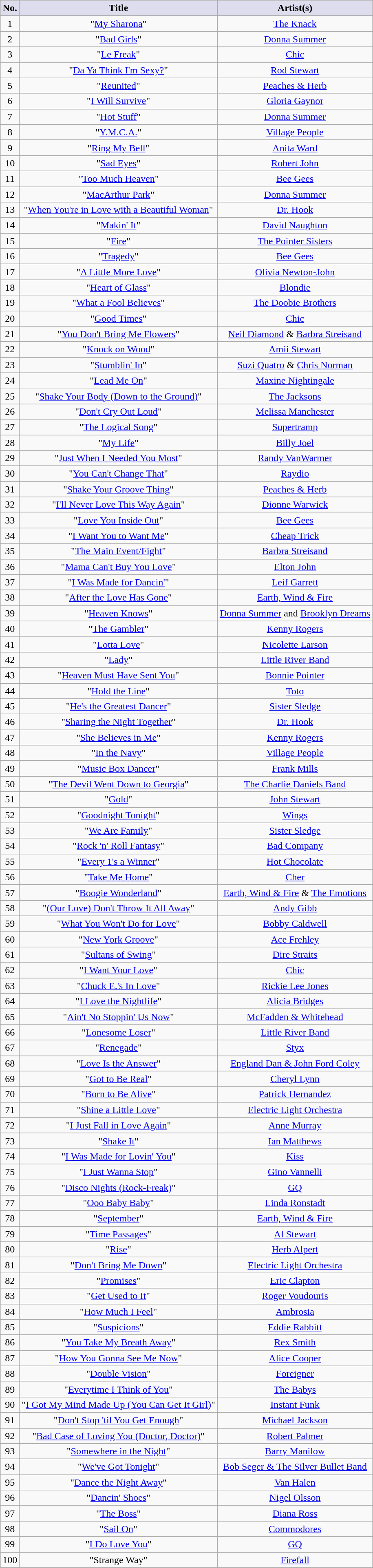<table class="wikitable sortable" style="text-align: center">
<tr>
<th scope="col" style="background:#dde;">No.</th>
<th scope="col" style="background:#dde;">Title</th>
<th scope="col" style="background:#dde;">Artist(s)</th>
</tr>
<tr>
<td>1</td>
<td>"<a href='#'>My Sharona</a>"</td>
<td><a href='#'>The Knack</a></td>
</tr>
<tr>
<td>2</td>
<td>"<a href='#'>Bad Girls</a>"</td>
<td><a href='#'>Donna Summer</a></td>
</tr>
<tr>
<td>3</td>
<td>"<a href='#'>Le Freak</a>"</td>
<td><a href='#'>Chic</a></td>
</tr>
<tr>
<td>4</td>
<td>"<a href='#'>Da Ya Think I'm Sexy?</a>"</td>
<td><a href='#'>Rod Stewart</a></td>
</tr>
<tr>
<td>5</td>
<td>"<a href='#'>Reunited</a>"</td>
<td><a href='#'>Peaches & Herb</a></td>
</tr>
<tr>
<td>6</td>
<td>"<a href='#'>I Will Survive</a>"</td>
<td><a href='#'>Gloria Gaynor</a></td>
</tr>
<tr>
<td>7</td>
<td>"<a href='#'>Hot Stuff</a>"</td>
<td><a href='#'>Donna Summer</a></td>
</tr>
<tr>
<td>8</td>
<td>"<a href='#'>Y.M.C.A.</a>"</td>
<td><a href='#'>Village People</a></td>
</tr>
<tr>
<td>9</td>
<td>"<a href='#'>Ring My Bell</a>"</td>
<td><a href='#'>Anita Ward</a></td>
</tr>
<tr>
<td>10</td>
<td>"<a href='#'>Sad Eyes</a>"</td>
<td><a href='#'>Robert John</a></td>
</tr>
<tr>
<td>11</td>
<td>"<a href='#'>Too Much Heaven</a>"</td>
<td><a href='#'>Bee Gees</a></td>
</tr>
<tr>
<td>12</td>
<td>"<a href='#'>MacArthur Park</a>"</td>
<td><a href='#'>Donna Summer</a></td>
</tr>
<tr>
<td>13</td>
<td>"<a href='#'>When You're in Love with a Beautiful Woman</a>"</td>
<td><a href='#'>Dr. Hook</a></td>
</tr>
<tr>
<td>14</td>
<td>"<a href='#'>Makin' It</a>"</td>
<td><a href='#'>David Naughton</a></td>
</tr>
<tr>
<td>15</td>
<td>"<a href='#'>Fire</a>"</td>
<td><a href='#'>The Pointer Sisters</a></td>
</tr>
<tr>
<td>16</td>
<td>"<a href='#'>Tragedy</a>"</td>
<td><a href='#'>Bee Gees</a></td>
</tr>
<tr>
<td>17</td>
<td>"<a href='#'>A Little More Love</a>"</td>
<td><a href='#'>Olivia Newton-John</a></td>
</tr>
<tr>
<td>18</td>
<td>"<a href='#'>Heart of Glass</a>"</td>
<td><a href='#'>Blondie</a></td>
</tr>
<tr>
<td>19</td>
<td>"<a href='#'>What a Fool Believes</a>"</td>
<td><a href='#'>The Doobie Brothers</a></td>
</tr>
<tr>
<td>20</td>
<td>"<a href='#'>Good Times</a>"</td>
<td><a href='#'>Chic</a></td>
</tr>
<tr>
<td>21</td>
<td>"<a href='#'>You Don't Bring Me Flowers</a>"</td>
<td><a href='#'>Neil Diamond</a> & <a href='#'>Barbra Streisand</a></td>
</tr>
<tr>
<td>22</td>
<td>"<a href='#'>Knock on Wood</a>"</td>
<td><a href='#'>Amii Stewart</a></td>
</tr>
<tr>
<td>23</td>
<td>"<a href='#'>Stumblin' In</a>"</td>
<td><a href='#'>Suzi Quatro</a> & <a href='#'>Chris Norman</a></td>
</tr>
<tr>
<td>24</td>
<td>"<a href='#'>Lead Me On</a>"</td>
<td><a href='#'>Maxine Nightingale</a></td>
</tr>
<tr>
<td>25</td>
<td>"<a href='#'>Shake Your Body (Down to the Ground)</a>"</td>
<td><a href='#'>The Jacksons</a></td>
</tr>
<tr>
<td>26</td>
<td>"<a href='#'>Don't Cry Out Loud</a>"</td>
<td><a href='#'>Melissa Manchester</a></td>
</tr>
<tr>
<td>27</td>
<td>"<a href='#'>The Logical Song</a>"</td>
<td><a href='#'>Supertramp</a></td>
</tr>
<tr>
<td>28</td>
<td>"<a href='#'>My Life</a>"</td>
<td><a href='#'>Billy Joel</a></td>
</tr>
<tr>
<td>29</td>
<td>"<a href='#'>Just When I Needed You Most</a>"</td>
<td><a href='#'>Randy VanWarmer</a></td>
</tr>
<tr>
<td>30</td>
<td>"<a href='#'>You Can't Change That</a>"</td>
<td><a href='#'>Raydio</a></td>
</tr>
<tr>
<td>31</td>
<td>"<a href='#'>Shake Your Groove Thing</a>"</td>
<td><a href='#'>Peaches & Herb</a></td>
</tr>
<tr>
<td>32</td>
<td>"<a href='#'>I'll Never Love This Way Again</a>"</td>
<td><a href='#'>Dionne Warwick</a></td>
</tr>
<tr>
<td>33</td>
<td>"<a href='#'>Love You Inside Out</a>"</td>
<td><a href='#'>Bee Gees</a></td>
</tr>
<tr>
<td>34</td>
<td>"<a href='#'>I Want You to Want Me</a>"</td>
<td><a href='#'>Cheap Trick</a></td>
</tr>
<tr>
<td>35</td>
<td>"<a href='#'>The Main Event/Fight</a>"</td>
<td><a href='#'>Barbra Streisand</a></td>
</tr>
<tr>
<td>36</td>
<td>"<a href='#'>Mama Can't Buy You Love</a>"</td>
<td><a href='#'>Elton John</a></td>
</tr>
<tr>
<td>37</td>
<td>"<a href='#'>I Was Made for Dancin'</a>"</td>
<td><a href='#'>Leif Garrett</a></td>
</tr>
<tr>
<td>38</td>
<td>"<a href='#'>After the Love Has Gone</a>"</td>
<td><a href='#'>Earth, Wind & Fire</a></td>
</tr>
<tr>
<td>39</td>
<td>"<a href='#'>Heaven Knows</a>"</td>
<td><a href='#'>Donna Summer</a> and <a href='#'>Brooklyn Dreams</a></td>
</tr>
<tr>
<td>40</td>
<td>"<a href='#'>The Gambler</a>"</td>
<td><a href='#'>Kenny Rogers</a></td>
</tr>
<tr>
<td>41</td>
<td>"<a href='#'>Lotta Love</a>"</td>
<td><a href='#'>Nicolette Larson</a></td>
</tr>
<tr>
<td>42</td>
<td>"<a href='#'>Lady</a>"</td>
<td><a href='#'>Little River Band</a></td>
</tr>
<tr>
<td>43</td>
<td>"<a href='#'>Heaven Must Have Sent You</a>"</td>
<td><a href='#'>Bonnie Pointer</a></td>
</tr>
<tr>
<td>44</td>
<td>"<a href='#'>Hold the Line</a>"</td>
<td><a href='#'>Toto</a></td>
</tr>
<tr>
<td>45</td>
<td>"<a href='#'>He's the Greatest Dancer</a>"</td>
<td><a href='#'>Sister Sledge</a></td>
</tr>
<tr>
<td>46</td>
<td>"<a href='#'>Sharing the Night Together</a>"</td>
<td><a href='#'>Dr. Hook</a></td>
</tr>
<tr>
<td>47</td>
<td>"<a href='#'>She Believes in Me</a>"</td>
<td><a href='#'>Kenny Rogers</a></td>
</tr>
<tr>
<td>48</td>
<td>"<a href='#'>In the Navy</a>"</td>
<td><a href='#'>Village People</a></td>
</tr>
<tr>
<td>49</td>
<td>"<a href='#'>Music Box Dancer</a>"</td>
<td><a href='#'>Frank Mills</a></td>
</tr>
<tr>
<td>50</td>
<td>"<a href='#'>The Devil Went Down to Georgia</a>"</td>
<td><a href='#'>The Charlie Daniels Band</a></td>
</tr>
<tr>
<td>51</td>
<td>"<a href='#'>Gold</a>"</td>
<td><a href='#'>John Stewart</a></td>
</tr>
<tr>
<td>52</td>
<td>"<a href='#'>Goodnight Tonight</a>"</td>
<td><a href='#'>Wings</a></td>
</tr>
<tr>
<td>53</td>
<td>"<a href='#'>We Are Family</a>"</td>
<td><a href='#'>Sister Sledge</a></td>
</tr>
<tr>
<td>54</td>
<td>"<a href='#'>Rock 'n' Roll Fantasy</a>"</td>
<td><a href='#'>Bad Company</a></td>
</tr>
<tr>
<td>55</td>
<td>"<a href='#'>Every 1's a Winner</a>"</td>
<td><a href='#'>Hot Chocolate</a></td>
</tr>
<tr>
<td>56</td>
<td>"<a href='#'>Take Me Home</a>"</td>
<td><a href='#'>Cher</a></td>
</tr>
<tr>
<td>57</td>
<td>"<a href='#'>Boogie Wonderland</a>"</td>
<td><a href='#'>Earth, Wind & Fire</a> & <a href='#'>The Emotions</a></td>
</tr>
<tr>
<td>58</td>
<td>"<a href='#'>(Our Love) Don't Throw It All Away</a>"</td>
<td><a href='#'>Andy Gibb</a></td>
</tr>
<tr>
<td>59</td>
<td>"<a href='#'>What You Won't Do for Love</a>"</td>
<td><a href='#'>Bobby Caldwell</a></td>
</tr>
<tr>
<td>60</td>
<td>"<a href='#'>New York Groove</a>"</td>
<td><a href='#'>Ace Frehley</a></td>
</tr>
<tr>
<td>61</td>
<td>"<a href='#'>Sultans of Swing</a>"</td>
<td><a href='#'>Dire Straits</a></td>
</tr>
<tr>
<td>62</td>
<td>"<a href='#'>I Want Your Love</a>"</td>
<td><a href='#'>Chic</a></td>
</tr>
<tr>
<td>63</td>
<td>"<a href='#'>Chuck E.'s In Love</a>"</td>
<td><a href='#'>Rickie Lee Jones</a></td>
</tr>
<tr>
<td>64</td>
<td>"<a href='#'>I Love the Nightlife</a>"</td>
<td><a href='#'>Alicia Bridges</a></td>
</tr>
<tr>
<td>65</td>
<td>"<a href='#'>Ain't No Stoppin' Us Now</a>"</td>
<td><a href='#'>McFadden & Whitehead</a></td>
</tr>
<tr>
<td>66</td>
<td>"<a href='#'>Lonesome Loser</a>"</td>
<td><a href='#'>Little River Band</a></td>
</tr>
<tr>
<td>67</td>
<td>"<a href='#'>Renegade</a>"</td>
<td><a href='#'>Styx</a></td>
</tr>
<tr>
<td>68</td>
<td>"<a href='#'>Love Is the Answer</a>"</td>
<td><a href='#'>England Dan & John Ford Coley</a></td>
</tr>
<tr>
<td>69</td>
<td>"<a href='#'>Got to Be Real</a>"</td>
<td><a href='#'>Cheryl Lynn</a></td>
</tr>
<tr>
<td>70</td>
<td>"<a href='#'>Born to Be Alive</a>"</td>
<td><a href='#'>Patrick Hernandez</a></td>
</tr>
<tr>
<td>71</td>
<td>"<a href='#'>Shine a Little Love</a>"</td>
<td><a href='#'>Electric Light Orchestra</a></td>
</tr>
<tr>
<td>72</td>
<td>"<a href='#'>I Just Fall in Love Again</a>"</td>
<td><a href='#'>Anne Murray</a></td>
</tr>
<tr>
<td>73</td>
<td>"<a href='#'>Shake It</a>"</td>
<td><a href='#'>Ian Matthews</a></td>
</tr>
<tr>
<td>74</td>
<td>"<a href='#'>I Was Made for Lovin' You</a>"</td>
<td><a href='#'>Kiss</a></td>
</tr>
<tr>
<td>75</td>
<td>"<a href='#'>I Just Wanna Stop</a>"</td>
<td><a href='#'>Gino Vannelli</a></td>
</tr>
<tr>
<td>76</td>
<td>"<a href='#'>Disco Nights (Rock-Freak)</a>"</td>
<td><a href='#'>GQ</a></td>
</tr>
<tr>
<td>77</td>
<td>"<a href='#'>Ooo Baby Baby</a>"</td>
<td><a href='#'>Linda Ronstadt</a></td>
</tr>
<tr>
<td>78</td>
<td>"<a href='#'>September</a>"</td>
<td><a href='#'>Earth, Wind & Fire</a></td>
</tr>
<tr>
<td>79</td>
<td>"<a href='#'>Time Passages</a>"</td>
<td><a href='#'>Al Stewart</a></td>
</tr>
<tr>
<td>80</td>
<td>"<a href='#'>Rise</a>"</td>
<td><a href='#'>Herb Alpert</a></td>
</tr>
<tr>
<td>81</td>
<td>"<a href='#'>Don't Bring Me Down</a>"</td>
<td><a href='#'>Electric Light Orchestra</a></td>
</tr>
<tr>
<td>82</td>
<td>"<a href='#'>Promises</a>"</td>
<td><a href='#'>Eric Clapton</a></td>
</tr>
<tr>
<td>83</td>
<td>"<a href='#'>Get Used to It</a>"</td>
<td><a href='#'>Roger Voudouris</a></td>
</tr>
<tr>
<td>84</td>
<td>"<a href='#'>How Much I Feel</a>"</td>
<td><a href='#'>Ambrosia</a></td>
</tr>
<tr>
<td>85</td>
<td>"<a href='#'>Suspicions</a>"</td>
<td><a href='#'>Eddie Rabbitt</a></td>
</tr>
<tr>
<td>86</td>
<td>"<a href='#'>You Take My Breath Away</a>"</td>
<td><a href='#'>Rex Smith</a></td>
</tr>
<tr>
<td>87</td>
<td>"<a href='#'>How You Gonna See Me Now</a>"</td>
<td><a href='#'>Alice Cooper</a></td>
</tr>
<tr>
<td>88</td>
<td>"<a href='#'>Double Vision</a>"</td>
<td><a href='#'>Foreigner</a></td>
</tr>
<tr>
<td>89</td>
<td>"<a href='#'>Everytime I Think of You</a>"</td>
<td><a href='#'>The Babys</a></td>
</tr>
<tr>
<td>90</td>
<td>"<a href='#'>I Got My Mind Made Up (You Can Get It Girl)</a>"</td>
<td><a href='#'>Instant Funk</a></td>
</tr>
<tr>
<td>91</td>
<td>"<a href='#'>Don't Stop 'til You Get Enough</a>"</td>
<td><a href='#'>Michael Jackson</a></td>
</tr>
<tr>
<td>92</td>
<td>"<a href='#'>Bad Case of Loving You (Doctor, Doctor)</a>"</td>
<td><a href='#'>Robert Palmer</a></td>
</tr>
<tr>
<td>93</td>
<td>"<a href='#'>Somewhere in the Night</a>"</td>
<td><a href='#'>Barry Manilow</a></td>
</tr>
<tr>
<td>94</td>
<td>"<a href='#'>We've Got Tonight</a>"</td>
<td><a href='#'>Bob Seger & The Silver Bullet Band</a></td>
</tr>
<tr>
<td>95</td>
<td>"<a href='#'>Dance the Night Away</a>"</td>
<td><a href='#'>Van Halen</a></td>
</tr>
<tr>
<td>96</td>
<td>"<a href='#'>Dancin' Shoes</a>"</td>
<td><a href='#'>Nigel Olsson</a></td>
</tr>
<tr>
<td>97</td>
<td>"<a href='#'>The Boss</a>"</td>
<td><a href='#'>Diana Ross</a></td>
</tr>
<tr>
<td>98</td>
<td>"<a href='#'>Sail On</a>"</td>
<td><a href='#'>Commodores</a></td>
</tr>
<tr>
<td>99</td>
<td>"<a href='#'>I Do Love You</a>"</td>
<td><a href='#'>GQ</a></td>
</tr>
<tr>
<td>100</td>
<td>"Strange Way"</td>
<td><a href='#'>Firefall</a></td>
</tr>
<tr>
</tr>
</table>
